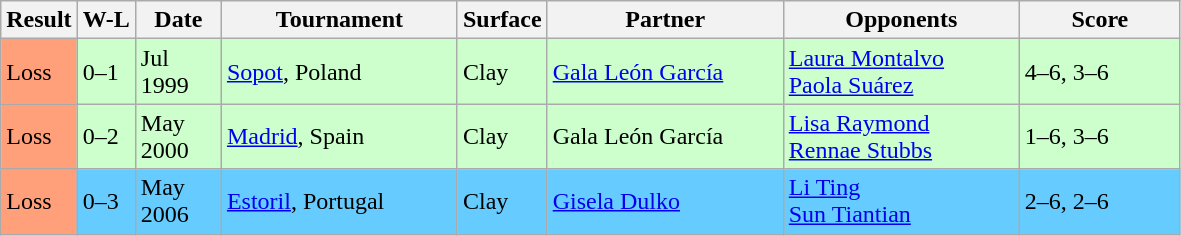<table class="sortable wikitable">
<tr>
<th>Result</th>
<th class="unsortable">W-L</th>
<th style="width:50px">Date</th>
<th style="width:150px">Tournament</th>
<th style="width:50px">Surface</th>
<th style="width:150px">Partner</th>
<th style="width:150px">Opponents</th>
<th style="width:100px" class="unsortable">Score</th>
</tr>
<tr bgcolor=#CCFFCC>
<td style="background:#ffa07a;">Loss</td>
<td>0–1</td>
<td>Jul 1999</td>
<td><a href='#'>Sopot</a>, Poland</td>
<td>Clay</td>
<td> <a href='#'>Gala León García</a></td>
<td> <a href='#'>Laura Montalvo</a> <br>  <a href='#'>Paola Suárez</a></td>
<td>4–6, 3–6</td>
</tr>
<tr bgcolor=#CCFFCC>
<td style="background:#ffa07a;">Loss</td>
<td>0–2</td>
<td>May 2000</td>
<td><a href='#'>Madrid</a>, Spain</td>
<td>Clay</td>
<td> Gala León García</td>
<td> <a href='#'>Lisa Raymond</a> <br>  <a href='#'>Rennae Stubbs</a></td>
<td>1–6, 3–6</td>
</tr>
<tr bgcolor=#66CCFF>
<td style="background:#ffa07a;">Loss</td>
<td>0–3</td>
<td>May 2006</td>
<td><a href='#'>Estoril</a>, Portugal</td>
<td>Clay</td>
<td> <a href='#'>Gisela Dulko</a></td>
<td> <a href='#'>Li Ting</a> <br>  <a href='#'>Sun Tiantian</a></td>
<td>2–6, 2–6</td>
</tr>
</table>
